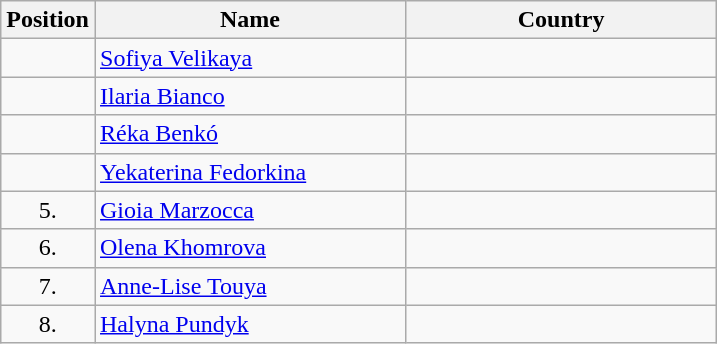<table class="wikitable">
<tr>
<th width="10">Position</th>
<th width="200">Name</th>
<th width="200">Country</th>
</tr>
<tr>
<td align="center"></td>
<td><a href='#'>Sofiya Velikaya</a></td>
<td></td>
</tr>
<tr>
<td align="center"></td>
<td><a href='#'>Ilaria Bianco</a></td>
<td></td>
</tr>
<tr>
<td align="center"></td>
<td><a href='#'>Réka Benkó</a></td>
<td></td>
</tr>
<tr>
<td align="center"></td>
<td><a href='#'>Yekaterina Fedorkina</a></td>
<td></td>
</tr>
<tr>
<td align="center">5.</td>
<td><a href='#'>Gioia Marzocca</a></td>
<td></td>
</tr>
<tr>
<td align="center">6.</td>
<td><a href='#'>Olena Khomrova</a></td>
<td></td>
</tr>
<tr>
<td align="center">7.</td>
<td><a href='#'>Anne-Lise Touya</a></td>
<td></td>
</tr>
<tr>
<td align="center">8.</td>
<td><a href='#'>Halyna Pundyk</a></td>
<td></td>
</tr>
</table>
